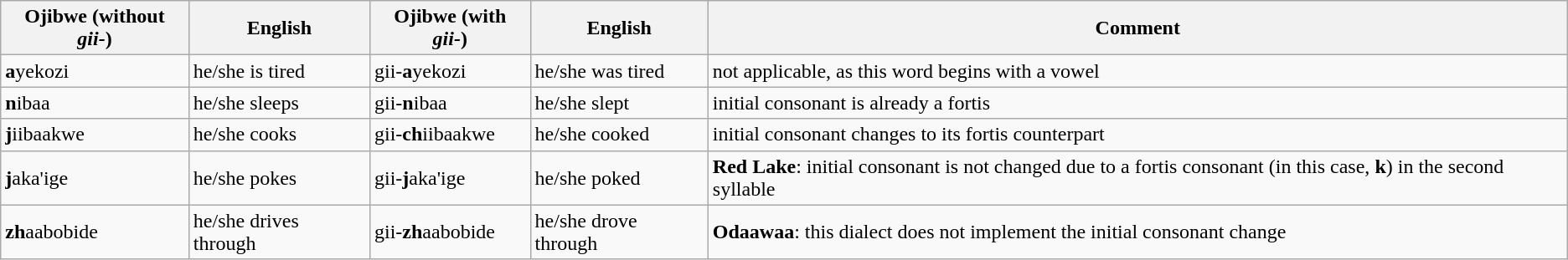<table class="wikitable">
<tr>
<th>Ojibwe (without <em>gii-</em>)</th>
<th>English</th>
<th>Ojibwe (with <em>gii-</em>)</th>
<th>English</th>
<th>Comment</th>
</tr>
<tr>
<td><strong>a</strong>yekozi</td>
<td>he/she is tired</td>
<td>gii-<strong>a</strong>yekozi</td>
<td>he/she was tired</td>
<td>not applicable, as this word begins with a vowel</td>
</tr>
<tr>
<td><strong>n</strong>ibaa</td>
<td>he/she sleeps</td>
<td>gii-<strong>n</strong>ibaa</td>
<td>he/she slept</td>
<td>initial consonant is already a fortis</td>
</tr>
<tr>
<td><strong>j</strong>iibaakwe</td>
<td>he/she cooks</td>
<td>gii-<strong>ch</strong>iibaakwe</td>
<td>he/she cooked</td>
<td>initial consonant changes to its fortis counterpart</td>
</tr>
<tr>
<td><strong>j</strong>aka'ige</td>
<td>he/she pokes</td>
<td>gii-<strong>j</strong>aka'ige</td>
<td>he/she poked</td>
<td><strong>Red Lake</strong>: initial consonant is not changed due to a fortis consonant (in this case, <strong>k</strong>) in the second syllable</td>
</tr>
<tr>
<td><strong>zh</strong>aabobide</td>
<td>he/she drives through</td>
<td>gii-<strong>zh</strong>aabobide</td>
<td>he/she drove through</td>
<td><strong>Odaawaa</strong>: this dialect does not implement the initial consonant change</td>
</tr>
</table>
